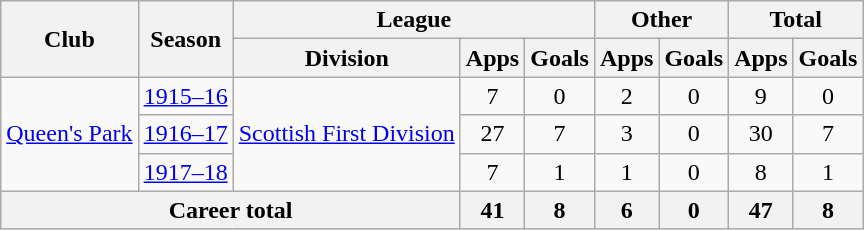<table class="wikitable" style="text-align: center;">
<tr>
<th rowspan="2">Club</th>
<th rowspan="2">Season</th>
<th colspan="3">League</th>
<th colspan="2">Other</th>
<th colspan="2">Total</th>
</tr>
<tr>
<th>Division</th>
<th>Apps</th>
<th>Goals</th>
<th>Apps</th>
<th>Goals</th>
<th>Apps</th>
<th>Goals</th>
</tr>
<tr>
<td rowspan="3"><a href='#'>Queen's Park</a></td>
<td><a href='#'>1915–16</a></td>
<td rowspan="3"><a href='#'>Scottish First Division</a></td>
<td>7</td>
<td>0</td>
<td>2</td>
<td>0</td>
<td>9</td>
<td>0</td>
</tr>
<tr>
<td><a href='#'>1916–17</a></td>
<td>27</td>
<td>7</td>
<td>3</td>
<td>0</td>
<td>30</td>
<td>7</td>
</tr>
<tr>
<td><a href='#'>1917–18</a></td>
<td>7</td>
<td>1</td>
<td>1</td>
<td>0</td>
<td>8</td>
<td>1</td>
</tr>
<tr>
<th colspan="3">Career total</th>
<th>41</th>
<th>8</th>
<th>6</th>
<th>0</th>
<th>47</th>
<th>8</th>
</tr>
</table>
